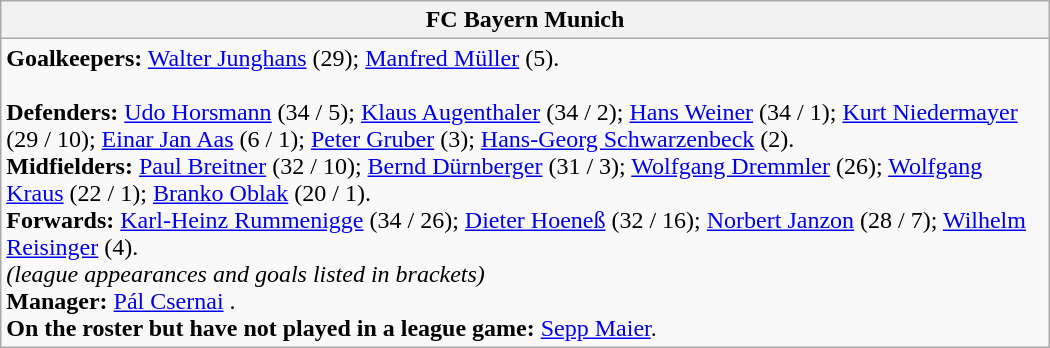<table class="wikitable" style="width:700px;">
<tr>
<th>FC Bayern Munich</th>
</tr>
<tr>
<td><strong>Goalkeepers:</strong> <a href='#'>Walter Junghans</a> (29); <a href='#'>Manfred Müller</a> (5).<br><br><strong>Defenders:</strong> <a href='#'>Udo Horsmann</a> (34 / 5); <a href='#'>Klaus Augenthaler</a> (34 / 2); <a href='#'>Hans Weiner</a> (34 / 1); <a href='#'>Kurt Niedermayer</a> (29 / 10); <a href='#'>Einar Jan Aas</a>  (6 / 1); <a href='#'>Peter Gruber</a> (3); <a href='#'>Hans-Georg Schwarzenbeck</a> (2).<br>
<strong>Midfielders:</strong> <a href='#'>Paul Breitner</a> (32 / 10); <a href='#'>Bernd Dürnberger</a> (31 / 3); <a href='#'>Wolfgang Dremmler</a> (26); <a href='#'>Wolfgang Kraus</a> (22 / 1); <a href='#'>Branko Oblak</a>  (20 / 1).<br>
<strong>Forwards:</strong> <a href='#'>Karl-Heinz Rummenigge</a> (34 / 26); <a href='#'>Dieter Hoeneß</a> (32 / 16); <a href='#'>Norbert Janzon</a> (28 / 7); <a href='#'>Wilhelm Reisinger</a> (4).
<br><em>(league appearances and goals listed in brackets)</em><br><strong>Manager:</strong> <a href='#'>Pál Csernai</a> .<br><strong>On the roster but have not played in a league game:</strong> <a href='#'>Sepp Maier</a>.</td>
</tr>
</table>
